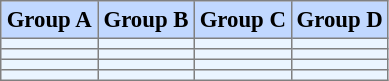<table bgcolor="#f7f8ff" cellpadding="3" cellspacing="0" border="1" style="font-size: 95%; border: gray solid 1px; border-collapse: collapse;">
<tr bgcolor=#C1D8FF>
<th width=25%>Group A</th>
<th width=25%>Group B</th>
<th width=25%>Group C</th>
<th width=25%>Group D</th>
</tr>
<tr align=left bgcolor=#EBF5FF>
<td></td>
<td></td>
<td></td>
<td></td>
</tr>
<tr align=left bgcolor=#EBF5FF>
<td></td>
<td></td>
<td></td>
<td></td>
</tr>
<tr align=left bgcolor=#EBF5FF>
<td></td>
<td></td>
<td></td>
<td></td>
</tr>
<tr align=left bgcolor=#EBF5FF>
<td></td>
<td></td>
<td></td>
<td></td>
</tr>
</table>
